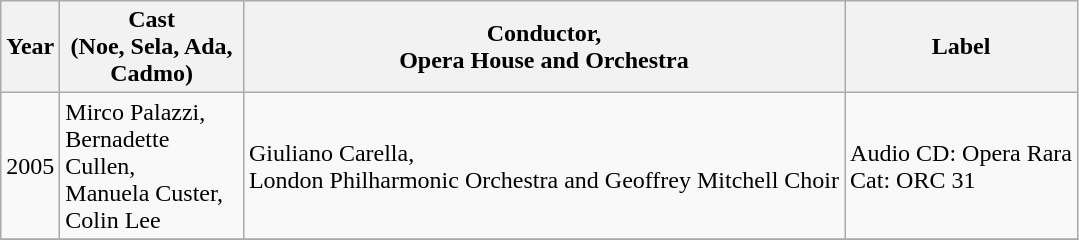<table class="wikitable">
<tr>
<th>Year</th>
<th width="115">Cast <br>(Noe, Sela, Ada, Cadmo)</th>
<th>Conductor,<br>Opera House and Orchestra</th>
<th>Label</th>
</tr>
<tr>
<td>2005</td>
<td>Mirco Palazzi,<br>Bernadette Cullen,<br>Manuela Custer,<br>Colin Lee</td>
<td>Giuliano Carella,<br>London Philharmonic Orchestra and Geoffrey Mitchell Choir</td>
<td>Audio CD: Opera Rara<br>Cat: ORC 31</td>
</tr>
<tr>
</tr>
</table>
